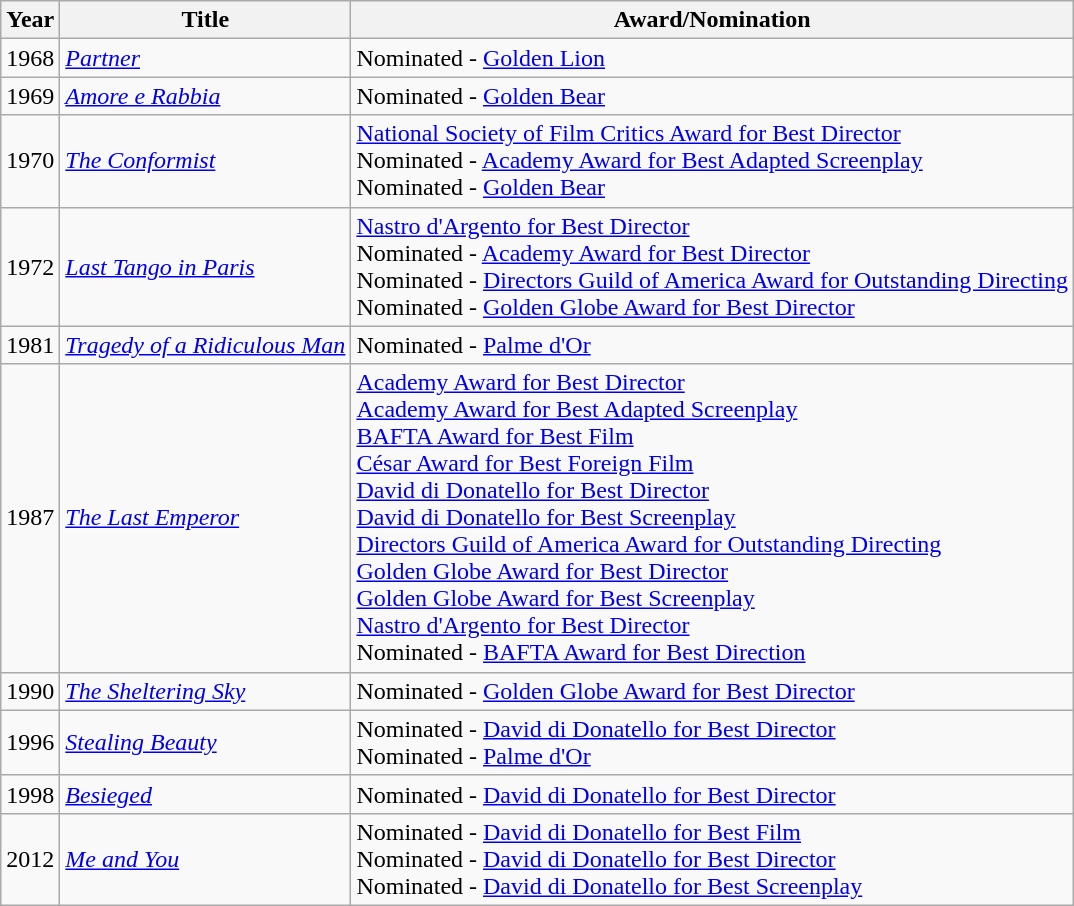<table class="wikitable">
<tr>
<th>Year</th>
<th>Title</th>
<th>Award/Nomination</th>
</tr>
<tr>
<td>1968</td>
<td><em><a href='#'>Partner</a></em></td>
<td>Nominated - <a href='#'>Golden Lion</a></td>
</tr>
<tr>
<td>1969</td>
<td><em><a href='#'>Amore e Rabbia</a></em></td>
<td>Nominated - <a href='#'>Golden Bear</a></td>
</tr>
<tr>
<td>1970</td>
<td><em><a href='#'>The Conformist</a></em></td>
<td><a href='#'>National Society of Film Critics Award for Best Director</a><br>Nominated - <a href='#'>Academy Award for Best Adapted Screenplay</a><br>Nominated - <a href='#'>Golden Bear</a></td>
</tr>
<tr>
<td>1972</td>
<td><em><a href='#'>Last Tango in Paris</a></em></td>
<td><a href='#'>Nastro d'Argento for Best Director</a><br>Nominated - <a href='#'>Academy Award for Best Director</a><br>Nominated - <a href='#'>Directors Guild of America Award for Outstanding Directing</a><br>Nominated - <a href='#'>Golden Globe Award for Best Director</a></td>
</tr>
<tr>
<td>1981</td>
<td><em><a href='#'>Tragedy of a Ridiculous Man</a></em></td>
<td>Nominated - <a href='#'>Palme d'Or</a></td>
</tr>
<tr>
<td>1987</td>
<td><em><a href='#'>The Last Emperor</a></em></td>
<td><a href='#'>Academy Award for Best Director</a><br><a href='#'>Academy Award for Best Adapted Screenplay</a><br><a href='#'>BAFTA Award for Best Film</a><br><a href='#'>César Award for Best Foreign Film</a><br><a href='#'>David di Donatello for Best Director</a><br><a href='#'>David di Donatello for Best Screenplay</a><br><a href='#'>Directors Guild of America Award for Outstanding Directing</a><br><a href='#'>Golden Globe Award for Best Director</a><br><a href='#'>Golden Globe Award for Best Screenplay</a><br><a href='#'>Nastro d'Argento for Best Director</a><br>Nominated - <a href='#'>BAFTA Award for Best Direction</a></td>
</tr>
<tr>
<td>1990</td>
<td><em><a href='#'>The Sheltering Sky</a></em></td>
<td>Nominated - <a href='#'>Golden Globe Award for Best Director</a></td>
</tr>
<tr>
<td>1996</td>
<td><em><a href='#'>Stealing Beauty</a></em></td>
<td>Nominated - <a href='#'>David di Donatello for Best Director</a><br>Nominated - <a href='#'>Palme d'Or</a></td>
</tr>
<tr>
<td>1998</td>
<td><em><a href='#'>Besieged</a></em></td>
<td>Nominated - <a href='#'>David di Donatello for Best Director</a></td>
</tr>
<tr>
<td>2012</td>
<td><em><a href='#'>Me and You</a></em></td>
<td>Nominated - <a href='#'>David di Donatello for Best Film</a><br>Nominated - <a href='#'>David di Donatello for Best Director</a><br>Nominated - <a href='#'>David di Donatello for Best Screenplay</a></td>
</tr>
</table>
